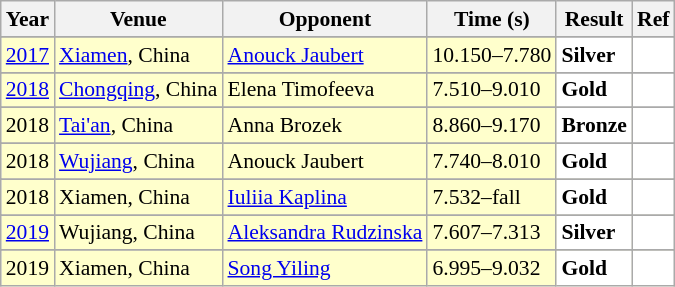<table class="sortable wikitable" style="font-size: 90%;">
<tr>
<th>Year</th>
<th>Venue</th>
<th>Opponent</th>
<th>Time (s)</th>
<th>Result</th>
<th>Ref</th>
</tr>
<tr>
</tr>
<tr style="background:#ffffcc">
<td align="center"><a href='#'>2017</a></td>
<td align="left"><a href='#'>Xiamen</a>, China</td>
<td align="left"> <a href='#'>Anouck Jaubert</a></td>
<td align="left">10.150–7.780</td>
<td style="text-align:left; background:white"> <strong>Silver</strong></td>
<td style="text-align:center; background:white"></td>
</tr>
<tr>
</tr>
<tr style="background:#ffffcc">
<td align="center"><a href='#'>2018</a></td>
<td align="left"><a href='#'>Chongqing</a>, China</td>
<td align="left"> Elena Timofeeva</td>
<td align="left">7.510–9.010</td>
<td style="text-align:left; background:white"> <strong>Gold</strong></td>
<td style="text-align:center; background:white"></td>
</tr>
<tr>
</tr>
<tr style="background:#ffffcc">
<td align="center">2018</td>
<td align="left"><a href='#'>Tai'an</a>, China</td>
<td align="left"> Anna Brozek</td>
<td align="left">8.860–9.170</td>
<td style="text-align:left; background:white"> <strong>Bronze</strong></td>
<td style="text-align:center; background:white"></td>
</tr>
<tr>
</tr>
<tr style="background:#ffffcc">
<td align="center">2018</td>
<td align="left"><a href='#'>Wujiang</a>, China</td>
<td align="left"> Anouck Jaubert</td>
<td align="left">7.740–8.010</td>
<td style="text-align:left; background:white"> <strong>Gold</strong></td>
<td style="text-align:center; background:white"></td>
</tr>
<tr>
</tr>
<tr style="background:#ffffcc">
<td align="center">2018</td>
<td align="left">Xiamen, China</td>
<td align="left"> <a href='#'>Iuliia Kaplina</a></td>
<td align="left">7.532–fall</td>
<td style="text-align:left; background:white"> <strong>Gold</strong></td>
<td style="text-align:center; background:white"></td>
</tr>
<tr>
</tr>
<tr style="background:#ffffcc">
<td align="center"><a href='#'>2019</a></td>
<td align="left">Wujiang, China</td>
<td align="left"> <a href='#'>Aleksandra Rudzinska</a></td>
<td align="left">7.607–7.313</td>
<td style="text-align:left; background:white"> <strong>Silver</strong></td>
<td style="text-align:center; background:white"></td>
</tr>
<tr>
</tr>
<tr style="background:#ffffcc">
<td align="center">2019</td>
<td align="left">Xiamen, China</td>
<td align="left"> <a href='#'>Song Yiling</a></td>
<td align="left">6.995–9.032</td>
<td style="text-align:left; background:white"> <strong>Gold</strong></td>
<td style="text-align:center; background:white"></td>
</tr>
</table>
